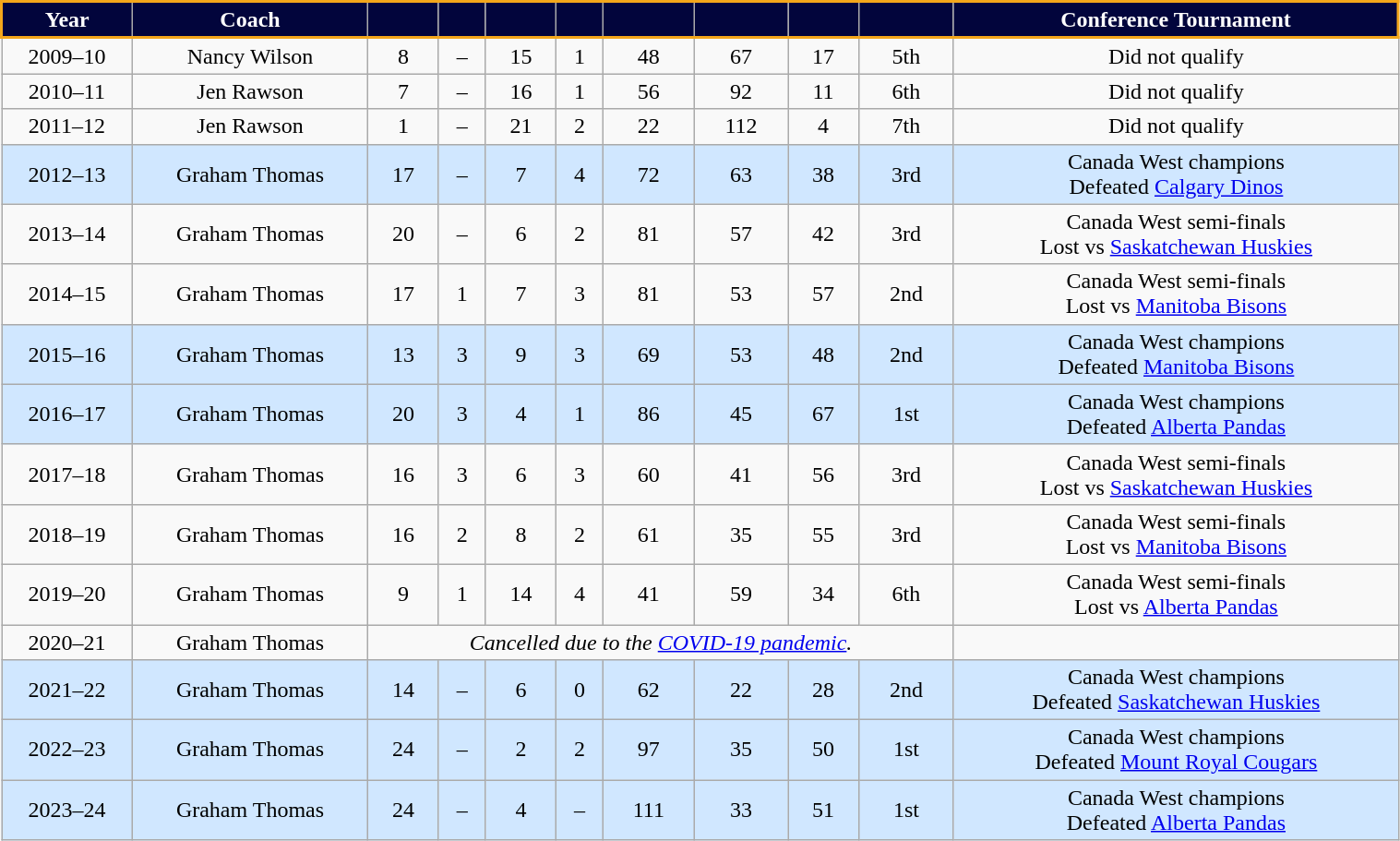<table class="wikitable" style="width:80%; text-align:center;">
<tr style="background:#02053C; color:white; border: 2px solid #F4A71B">
<td><strong>Year</strong></td>
<td><strong>Coach</strong></td>
<td><strong></strong></td>
<td><strong></strong></td>
<td><strong></strong></td>
<td><strong></strong></td>
<td><strong></strong></td>
<td><strong></strong></td>
<td><strong></strong></td>
<td><strong></strong></td>
<td><strong>Conference Tournament</strong></td>
</tr>
<tr align="center" bgcolor="">
<td>2009–10</td>
<td>Nancy Wilson</td>
<td>8</td>
<td>–</td>
<td>15</td>
<td>1</td>
<td>48</td>
<td>67</td>
<td>17</td>
<td>5th</td>
<td>Did not qualify</td>
</tr>
<tr align="center" bgcolor="">
<td>2010–11</td>
<td>Jen Rawson</td>
<td>7</td>
<td>–</td>
<td>16</td>
<td>1</td>
<td>56</td>
<td>92</td>
<td>11</td>
<td>6th</td>
<td>Did not qualify</td>
</tr>
<tr align="center" bgcolor="">
<td>2011–12</td>
<td>Jen Rawson</td>
<td>1</td>
<td>–</td>
<td>21</td>
<td>2</td>
<td>22</td>
<td>112</td>
<td>4</td>
<td>7th</td>
<td>Did not qualify</td>
</tr>
<tr align="center" bgcolor="d0e7ff">
<td>2012–13</td>
<td>Graham Thomas</td>
<td>17</td>
<td>–</td>
<td>7</td>
<td>4</td>
<td>72</td>
<td>63</td>
<td>38</td>
<td>3rd</td>
<td>Canada West champions<br>Defeated <a href='#'>Calgary Dinos</a></td>
</tr>
<tr align="center" bgcolor="">
<td>2013–14</td>
<td>Graham Thomas</td>
<td>20</td>
<td>–</td>
<td>6</td>
<td>2</td>
<td>81</td>
<td>57</td>
<td>42</td>
<td>3rd</td>
<td>Canada West semi-finals<br>Lost vs <a href='#'>Saskatchewan Huskies</a></td>
</tr>
<tr align="center" bgcolor="">
<td>2014–15</td>
<td>Graham Thomas</td>
<td>17</td>
<td>1</td>
<td>7</td>
<td>3</td>
<td>81</td>
<td>53</td>
<td>57</td>
<td>2nd</td>
<td>Canada West semi-finals<br>Lost vs <a href='#'>Manitoba Bisons</a></td>
</tr>
<tr align="center" bgcolor="d0e7ff">
<td>2015–16</td>
<td>Graham Thomas</td>
<td>13</td>
<td>3</td>
<td>9</td>
<td>3</td>
<td>69</td>
<td>53</td>
<td>48</td>
<td>2nd</td>
<td>Canada West champions<br>Defeated <a href='#'>Manitoba Bisons</a></td>
</tr>
<tr align="center" bgcolor="d0e7ff">
<td>2016–17</td>
<td>Graham Thomas</td>
<td>20</td>
<td>3</td>
<td>4</td>
<td>1</td>
<td>86</td>
<td>45</td>
<td>67</td>
<td>1st</td>
<td>Canada West champions<br>Defeated <a href='#'>Alberta Pandas</a></td>
</tr>
<tr align="center" bgcolor="">
<td>2017–18</td>
<td>Graham Thomas</td>
<td>16</td>
<td>3</td>
<td>6</td>
<td>3</td>
<td>60</td>
<td>41</td>
<td>56</td>
<td>3rd</td>
<td>Canada West semi-finals<br>Lost vs <a href='#'>Saskatchewan Huskies</a></td>
</tr>
<tr align="center" bgcolor="">
<td>2018–19</td>
<td>Graham Thomas</td>
<td>16</td>
<td>2</td>
<td>8</td>
<td>2</td>
<td>61</td>
<td>35</td>
<td>55</td>
<td>3rd</td>
<td>Canada West semi-finals<br>Lost vs <a href='#'>Manitoba Bisons</a></td>
</tr>
<tr align="center" bgcolor="">
<td>2019–20</td>
<td>Graham Thomas</td>
<td>9</td>
<td>1</td>
<td>14</td>
<td>4</td>
<td>41</td>
<td>59</td>
<td>34</td>
<td>6th</td>
<td>Canada West semi-finals<br>Lost vs <a href='#'>Alberta Pandas</a></td>
</tr>
<tr align="center" bgcolor="">
<td>2020–21</td>
<td>Graham Thomas</td>
<td align="center" colspan=8><em>Cancelled due to the <a href='#'>COVID-19 pandemic</a>.</em></td>
</tr>
<tr align="center" bgcolor="d0e7ff">
<td>2021–22</td>
<td>Graham Thomas</td>
<td>14</td>
<td>–</td>
<td>6</td>
<td>0</td>
<td>62</td>
<td>22</td>
<td>28</td>
<td>2nd</td>
<td>Canada West champions<br>Defeated <a href='#'>Saskatchewan Huskies</a></td>
</tr>
<tr align="center" bgcolor="d0e7ff">
<td>2022–23</td>
<td>Graham Thomas</td>
<td>24</td>
<td>–</td>
<td>2</td>
<td>2</td>
<td>97</td>
<td>35</td>
<td>50</td>
<td>1st</td>
<td>Canada West champions<br>Defeated <a href='#'>Mount Royal Cougars</a></td>
</tr>
<tr align="center" bgcolor="d0e7ff">
<td>2023–24</td>
<td>Graham Thomas</td>
<td>24</td>
<td>–</td>
<td>4</td>
<td>–</td>
<td>111</td>
<td>33</td>
<td>51</td>
<td>1st</td>
<td>Canada West champions<br>Defeated <a href='#'>Alberta Pandas</a></td>
</tr>
</table>
